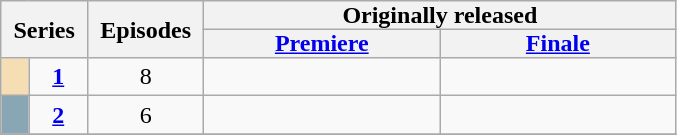<table class="wikitable" style="text-align:center;">
<tr>
<th style="padding: 0px 8px" colspan="2" rowspan="2">Series</th>
<th style="padding: 0px 8px" rowspan="2">Episodes</th>
<th style="padding: 0px 8px" colspan="2">Originally released</th>
</tr>
<tr>
<th style="padding: 0px 8px"><a href='#'>Premiere</a></th>
<th style="padding: 0px 8px"><a href='#'>Finale</a></th>
</tr>
<tr>
<td bgcolor="F5DEB3" height="10px"></td>
<td><strong><a href='#'>1</a></strong></td>
<td>8</td>
<td width="150"></td>
<td width="150"></td>
</tr>
<tr>
<td bgcolor="88A6B3" height="10px"></td>
<td><strong><a href='#'>2</a></strong></td>
<td>6</td>
<td width="150"></td>
<td width="150"></td>
</tr>
<tr>
</tr>
</table>
